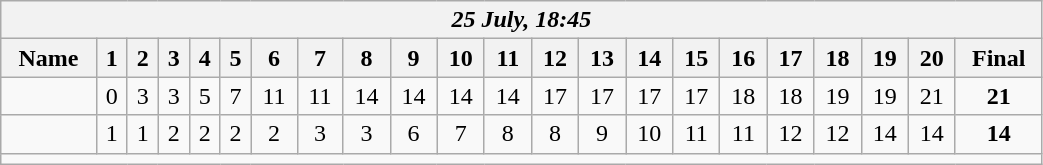<table class=wikitable style="text-align:center; width: 55%">
<tr>
<th colspan=26><em>25 July, 18:45</em></th>
</tr>
<tr>
<th>Name</th>
<th>1</th>
<th>2</th>
<th>3</th>
<th>4</th>
<th>5</th>
<th>6</th>
<th>7</th>
<th>8</th>
<th>9</th>
<th>10</th>
<th>11</th>
<th>12</th>
<th>13</th>
<th>14</th>
<th>15</th>
<th>16</th>
<th>17</th>
<th>18</th>
<th>19</th>
<th>20</th>
<th>Final</th>
</tr>
<tr>
<td align=left><strong></strong></td>
<td>0</td>
<td>3</td>
<td>3</td>
<td>5</td>
<td>7</td>
<td>11</td>
<td>11</td>
<td>14</td>
<td>14</td>
<td>14</td>
<td>14</td>
<td>17</td>
<td>17</td>
<td>17</td>
<td>17</td>
<td>18</td>
<td>18</td>
<td>19</td>
<td>19</td>
<td>21</td>
<td><strong>21</strong></td>
</tr>
<tr>
<td align=left></td>
<td>1</td>
<td>1</td>
<td>2</td>
<td>2</td>
<td>2</td>
<td>2</td>
<td>3</td>
<td>3</td>
<td>6</td>
<td>7</td>
<td>8</td>
<td>8</td>
<td>9</td>
<td>10</td>
<td>11</td>
<td>11</td>
<td>12</td>
<td>12</td>
<td>14</td>
<td>14</td>
<td><strong>14</strong></td>
</tr>
<tr>
<td colspan=26></td>
</tr>
</table>
